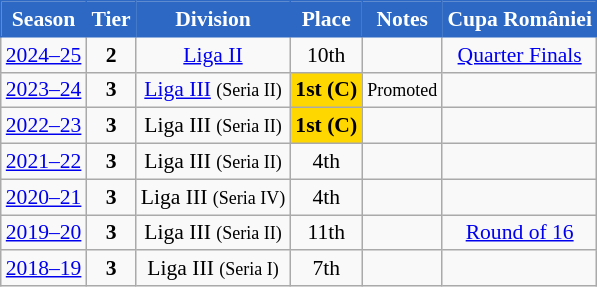<table class="wikitable" style="text-align:center; font-size:90%">
<tr>
<th style="background:#2D68C4;color:#FFFFFF;border:1px solid #2D68C4;">Season</th>
<th style="background:#2D68C4;color:#FFFFFF;border:1px solid #2D68C4;">Tier</th>
<th style="background:#2D68C4;color:#FFFFFF;border:1px solid #2D68C4;">Division</th>
<th style="background:#2D68C4;color:#FFFFFF;border:1px solid #2D68C4;">Place</th>
<th style="background:#2D68C4;color:#FFFFFF;border:1px solid #2D68C4;">Notes</th>
<th style="background:#2D68C4;color:#FFFFFF;border:1px solid #2D68C4;">Cupa României</th>
</tr>
<tr>
<td><a href='#'>2024–25</a></td>
<td><strong>2</strong></td>
<td><a href='#'>Liga II</a></td>
<td>10th</td>
<td></td>
<td><a href='#'>Quarter Finals</a></td>
</tr>
<tr>
<td><a href='#'>2023–24</a></td>
<td><strong>3</strong></td>
<td><a href='#'>Liga III</a> <small>(Seria II)</small></td>
<td align=center bgcolor=gold><strong>1st (C)</strong></td>
<td><small>Promoted</small></td>
<td></td>
</tr>
<tr>
<td><a href='#'>2022–23</a></td>
<td><strong>3</strong></td>
<td>Liga III <small>(Seria II)</small></td>
<td align=center bgcolor=gold><strong>1st</strong> <strong>(C)</strong></td>
<td></td>
<td></td>
</tr>
<tr>
<td><a href='#'>2021–22</a></td>
<td><strong>3</strong></td>
<td>Liga III <small>(Seria II)</small></td>
<td>4th</td>
<td></td>
<td></td>
</tr>
<tr>
<td><a href='#'>2020–21</a></td>
<td><strong>3</strong></td>
<td>Liga III <small>(Seria IV)</small></td>
<td>4th</td>
<td></td>
<td></td>
</tr>
<tr>
<td><a href='#'>2019–20</a></td>
<td><strong>3</strong></td>
<td>Liga III <small>(Seria II)</small></td>
<td>11th</td>
<td></td>
<td><a href='#'>Round of 16</a></td>
</tr>
<tr>
<td><a href='#'>2018–19</a></td>
<td><strong>3</strong></td>
<td>Liga III <small>(Seria I)</small></td>
<td>7th</td>
<td></td>
<td></td>
</tr>
</table>
